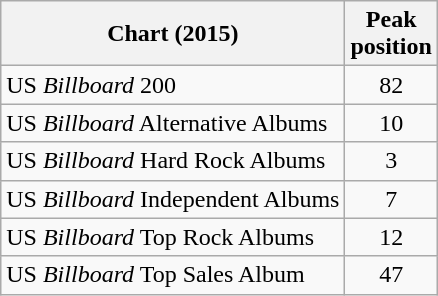<table class="wikitable sortable">
<tr>
<th>Chart (2015)</th>
<th>Peak<br>position</th>
</tr>
<tr>
<td>US <em>Billboard</em> 200</td>
<td align="center">82</td>
</tr>
<tr>
<td>US <em>Billboard</em> Alternative Albums</td>
<td align="center">10</td>
</tr>
<tr>
<td>US <em>Billboard</em> Hard Rock Albums</td>
<td align="center">3</td>
</tr>
<tr>
<td>US <em>Billboard</em> Independent Albums</td>
<td align="center">7</td>
</tr>
<tr>
<td>US <em>Billboard</em> Top Rock Albums</td>
<td align="center">12</td>
</tr>
<tr>
<td>US <em>Billboard</em> Top Sales Album</td>
<td align="center">47</td>
</tr>
</table>
